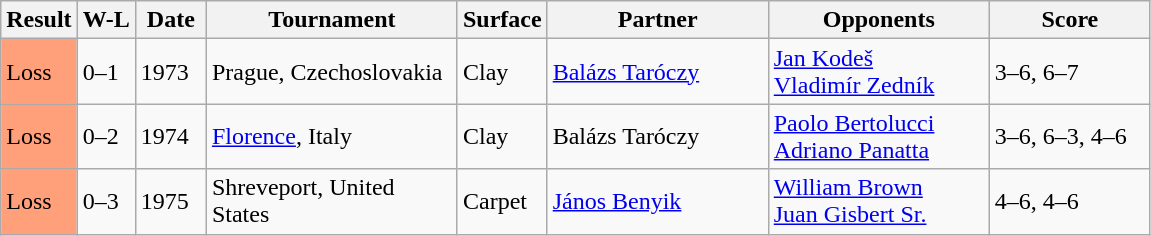<table class="sortable wikitable">
<tr>
<th>Result</th>
<th class="unsortable">W-L</th>
<th style="width:40px">Date</th>
<th style="width:160px">Tournament</th>
<th>Surface</th>
<th style="width:140px">Partner</th>
<th style="width:140px">Opponents</th>
<th style="width:100px" class="unsortable">Score</th>
</tr>
<tr>
<td style="background:#ffa07a;">Loss</td>
<td>0–1</td>
<td>1973</td>
<td>Prague, Czechoslovakia</td>
<td>Clay</td>
<td> <a href='#'>Balázs Taróczy</a></td>
<td> <a href='#'>Jan Kodeš</a> <br>  <a href='#'>Vladimír Zedník</a></td>
<td>3–6, 6–7</td>
</tr>
<tr>
<td style="background:#ffa07a;">Loss</td>
<td>0–2</td>
<td>1974</td>
<td><a href='#'>Florence</a>, Italy</td>
<td>Clay</td>
<td> Balázs Taróczy</td>
<td> <a href='#'>Paolo Bertolucci</a> <br>  <a href='#'>Adriano Panatta</a></td>
<td>3–6, 6–3, 4–6</td>
</tr>
<tr>
<td style="background:#ffa07a;">Loss</td>
<td>0–3</td>
<td>1975</td>
<td>Shreveport, United States</td>
<td>Carpet</td>
<td> <a href='#'>János Benyik</a></td>
<td> <a href='#'>William Brown</a> <br>  <a href='#'>Juan Gisbert Sr.</a></td>
<td>4–6, 4–6</td>
</tr>
</table>
